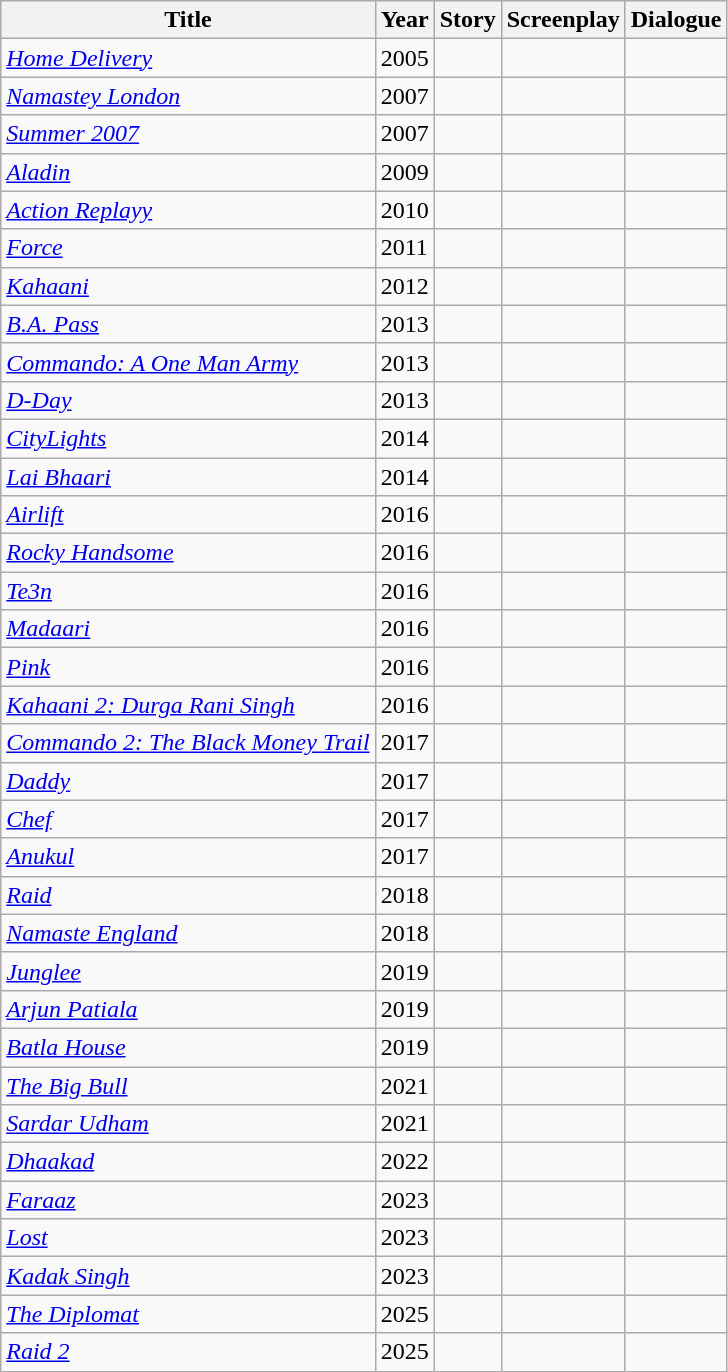<table class="wikitable">
<tr>
<th>Title</th>
<th>Year</th>
<th>Story</th>
<th>Screenplay</th>
<th>Dialogue</th>
</tr>
<tr>
<td><em><a href='#'>Home Delivery</a></em></td>
<td>2005</td>
<td></td>
<td></td>
<td></td>
</tr>
<tr>
<td><em><a href='#'>Namastey London</a></em></td>
<td>2007</td>
<td></td>
<td></td>
<td></td>
</tr>
<tr>
<td><em><a href='#'>Summer 2007</a></em></td>
<td>2007</td>
<td></td>
<td></td>
<td></td>
</tr>
<tr>
<td><em><a href='#'>Aladin</a></em></td>
<td>2009</td>
<td></td>
<td></td>
<td></td>
</tr>
<tr>
<td><em><a href='#'>Action Replayy</a></em></td>
<td>2010</td>
<td></td>
<td></td>
<td></td>
</tr>
<tr>
<td><em><a href='#'>Force</a></em></td>
<td>2011</td>
<td></td>
<td></td>
<td></td>
</tr>
<tr>
<td><em><a href='#'>Kahaani</a></em></td>
<td>2012</td>
<td></td>
<td></td>
<td></td>
</tr>
<tr>
<td><em><a href='#'>B.A. Pass</a></em></td>
<td>2013</td>
<td></td>
<td></td>
<td></td>
</tr>
<tr>
<td><em><a href='#'>Commando: A One Man Army</a></em></td>
<td>2013</td>
<td></td>
<td></td>
<td></td>
</tr>
<tr>
<td><em><a href='#'>D-Day</a></em></td>
<td>2013</td>
<td></td>
<td></td>
<td></td>
</tr>
<tr>
<td><em><a href='#'>CityLights</a></em></td>
<td>2014</td>
<td></td>
<td></td>
<td></td>
</tr>
<tr>
<td><em><a href='#'>Lai Bhaari</a></em></td>
<td>2014</td>
<td></td>
<td></td>
<td></td>
</tr>
<tr>
<td><em><a href='#'>Airlift</a></em></td>
<td>2016</td>
<td></td>
<td></td>
<td></td>
</tr>
<tr>
<td><em><a href='#'>Rocky Handsome</a></em></td>
<td>2016</td>
<td></td>
<td></td>
<td></td>
</tr>
<tr>
<td><em><a href='#'>Te3n</a></em></td>
<td>2016</td>
<td></td>
<td></td>
<td></td>
</tr>
<tr>
<td><em><a href='#'>Madaari</a></em></td>
<td>2016</td>
<td></td>
<td></td>
<td></td>
</tr>
<tr>
<td><em><a href='#'>Pink</a></em></td>
<td>2016</td>
<td></td>
<td></td>
<td></td>
</tr>
<tr>
<td><em><a href='#'>Kahaani 2: Durga Rani Singh</a></em></td>
<td>2016</td>
<td></td>
<td></td>
<td></td>
</tr>
<tr>
<td><em><a href='#'>Commando 2: The Black Money Trail</a></em></td>
<td>2017</td>
<td></td>
<td></td>
<td></td>
</tr>
<tr>
<td><em><a href='#'>Daddy</a></em></td>
<td>2017</td>
<td></td>
<td></td>
<td></td>
</tr>
<tr>
<td><em><a href='#'>Chef</a></em></td>
<td>2017</td>
<td></td>
<td></td>
<td></td>
</tr>
<tr>
<td><em><a href='#'>Anukul</a></em></td>
<td>2017</td>
<td></td>
<td></td>
<td></td>
</tr>
<tr>
<td><em><a href='#'>Raid</a></em></td>
<td>2018</td>
<td></td>
<td></td>
<td></td>
</tr>
<tr>
<td><em><a href='#'>Namaste England</a></em></td>
<td>2018</td>
<td></td>
<td></td>
<td></td>
</tr>
<tr>
<td><em><a href='#'>Junglee</a></em></td>
<td>2019</td>
<td></td>
<td></td>
<td></td>
</tr>
<tr>
<td><em><a href='#'>Arjun Patiala</a></em></td>
<td>2019</td>
<td></td>
<td></td>
<td></td>
</tr>
<tr>
<td><em><a href='#'>Batla House</a></em></td>
<td>2019</td>
<td></td>
<td></td>
<td></td>
</tr>
<tr>
<td><em><a href='#'>The Big Bull</a></em></td>
<td>2021</td>
<td></td>
<td></td>
<td></td>
</tr>
<tr>
<td><em><a href='#'>Sardar Udham</a></em></td>
<td>2021</td>
<td></td>
<td></td>
<td></td>
</tr>
<tr>
<td><em><a href='#'>Dhaakad</a></em></td>
<td>2022</td>
<td></td>
<td></td>
<td></td>
</tr>
<tr>
<td><em><a href='#'>Faraaz</a></em></td>
<td>2023</td>
<td></td>
<td></td>
<td></td>
</tr>
<tr>
<td><em><a href='#'>Lost</a></em></td>
<td>2023</td>
<td></td>
<td></td>
<td></td>
</tr>
<tr>
<td><em><a href='#'>Kadak Singh</a></em></td>
<td>2023</td>
<td></td>
<td></td>
<td></td>
</tr>
<tr>
<td><em><a href='#'>The Diplomat</a></em></td>
<td>2025</td>
<td></td>
<td></td>
<td></td>
</tr>
<tr>
<td><em><a href='#'>Raid 2</a></em></td>
<td>2025</td>
<td></td>
<td></td>
<td></td>
</tr>
</table>
